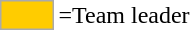<table>
<tr>
<td style="background:#fc0; border:1px solid #aaa; width:2em;"></td>
<td>=Team leader</td>
</tr>
</table>
